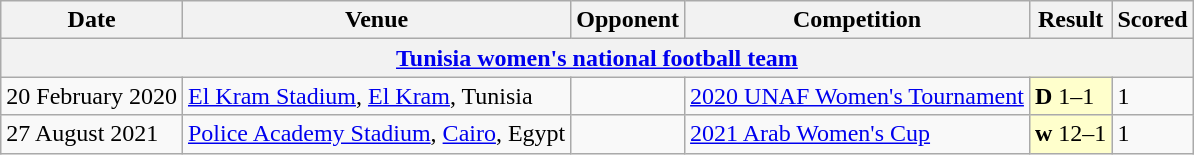<table class=wikitable>
<tr>
<th>Date</th>
<th>Venue</th>
<th>Opponent</th>
<th>Competition</th>
<th>Result</th>
<th>Scored</th>
</tr>
<tr>
<th colspan=6><a href='#'>Tunisia women's national football team</a></th>
</tr>
<tr>
<td>20 February 2020</td>
<td><a href='#'>El Kram Stadium</a>, <a href='#'>El Kram</a>, Tunisia</td>
<td></td>
<td><a href='#'>2020 UNAF Women's Tournament</a></td>
<td bgcolor=ffffcc><strong>D</strong> 1–1</td>
<td>1</td>
</tr>
<tr>
<td>27 August 2021</td>
<td><a href='#'>Police Academy Stadium</a>, <a href='#'>Cairo</a>, Egypt</td>
<td></td>
<td><a href='#'>2021 Arab Women's Cup</a></td>
<td bgcolor=ffffcc><strong>w</strong> 12–1</td>
<td>1</td>
</tr>
</table>
